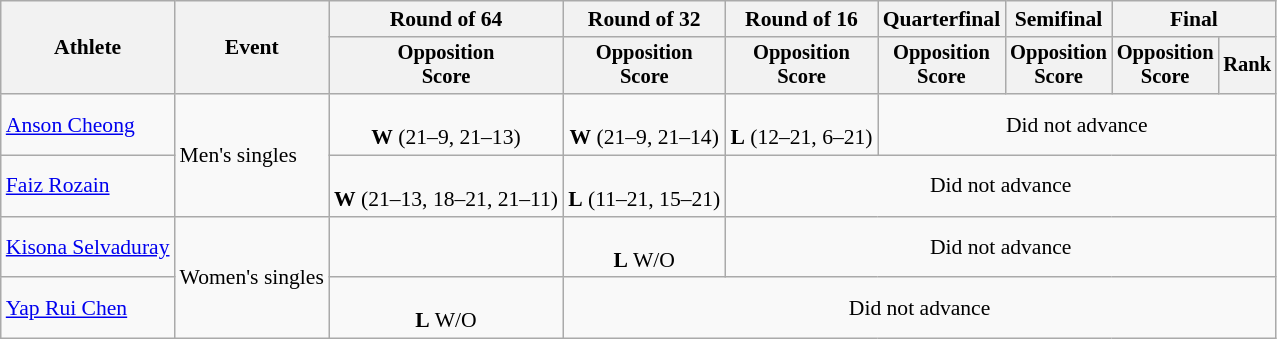<table class=wikitable style=font-size:90%;text-align:center>
<tr>
<th rowspan=2>Athlete</th>
<th rowspan=2>Event</th>
<th>Round of 64</th>
<th>Round of 32</th>
<th>Round of 16</th>
<th>Quarterfinal</th>
<th>Semifinal</th>
<th colspan=2>Final</th>
</tr>
<tr style=font-size:95%>
<th>Opposition<br>Score</th>
<th>Opposition<br>Score</th>
<th>Opposition<br>Score</th>
<th>Opposition<br>Score</th>
<th>Opposition<br>Score</th>
<th>Opposition<br>Score</th>
<th>Rank</th>
</tr>
<tr align=center>
<td align=left><a href='#'>Anson Cheong</a></td>
<td align=left rowspan="2">Men's singles</td>
<td><br><strong>W</strong> (21–9, 21–13)</td>
<td><br><strong>W</strong> (21–9, 21–14)</td>
<td><br><strong>L</strong> (12–21, 6–21)</td>
<td colspan="4">Did not advance</td>
</tr>
<tr align=center>
<td align=left><a href='#'>Faiz Rozain</a></td>
<td><br><strong>W</strong> (21–13, 18–21, 21–11)</td>
<td><br><strong>L</strong> (11–21, 15–21)</td>
<td colspan="5">Did not advance</td>
</tr>
<tr align=center>
<td align=left><a href='#'>Kisona Selvaduray</a></td>
<td align=left rowspan="2">Women's singles</td>
<td></td>
<td><br><strong>L</strong> W/O</td>
<td colspan="5">Did not advance</td>
</tr>
<tr align=center>
<td align=left><a href='#'>Yap Rui Chen</a></td>
<td><br><strong>L</strong> W/O</td>
<td colspan="6">Did not advance</td>
</tr>
</table>
